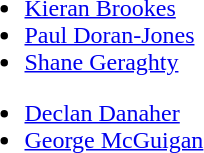<table>
<tr style="vertical-align:top">
<td><br><ul><li><a href='#'>Kieran Brookes</a></li><li><a href='#'>Paul Doran-Jones</a></li><li><a href='#'>Shane Geraghty</a></li></ul><ul><li><a href='#'>Declan Danaher</a></li><li><a href='#'>George McGuigan</a></li></ul></td>
</tr>
</table>
